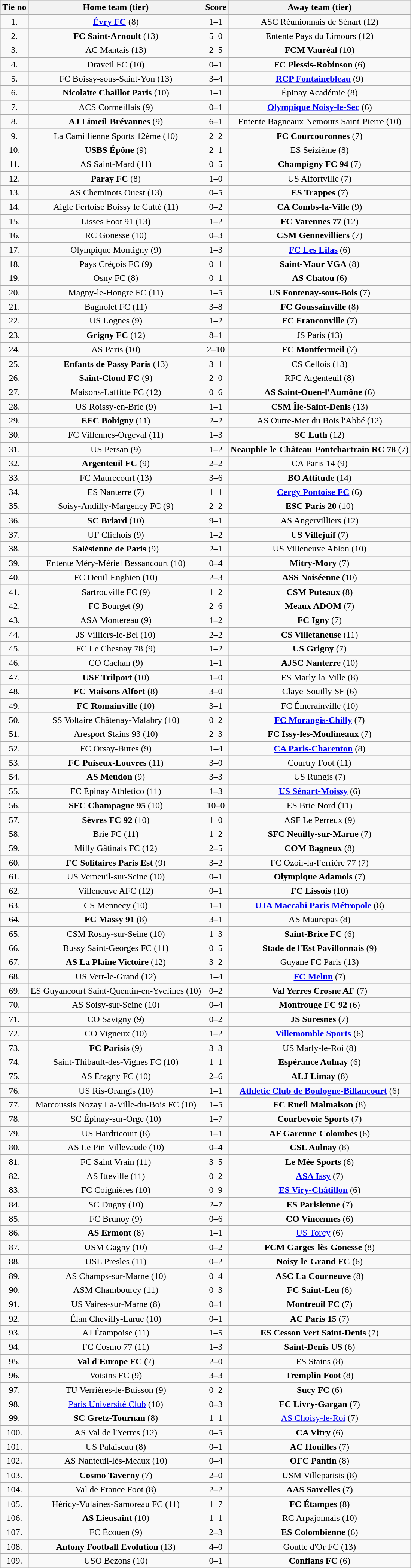<table class="wikitable" style="text-align: center">
<tr>
<th>Tie no</th>
<th>Home team (tier)</th>
<th>Score</th>
<th>Away team (tier)</th>
</tr>
<tr>
<td>1.</td>
<td><strong><a href='#'>Évry FC</a></strong> (8)</td>
<td>1–1 </td>
<td>ASC Réunionnais de Sénart (12)</td>
</tr>
<tr>
<td>2.</td>
<td><strong>FC Saint-Arnoult</strong> (13)</td>
<td>5–0</td>
<td>Entente Pays du Limours (12)</td>
</tr>
<tr>
<td>3.</td>
<td>AC Mantais (13)</td>
<td>2–5</td>
<td><strong>FCM Vauréal</strong> (10)</td>
</tr>
<tr>
<td>4.</td>
<td>Draveil FC (10)</td>
<td>0–1</td>
<td><strong>FC Plessis-Robinson</strong> (6)</td>
</tr>
<tr>
<td>5.</td>
<td>FC Boissy-sous-Saint-Yon (13)</td>
<td>3–4</td>
<td><strong><a href='#'>RCP Fontainebleau</a></strong> (9)</td>
</tr>
<tr>
<td>6.</td>
<td><strong>Nicolaïte Chaillot Paris</strong> (10)</td>
<td>1–1 </td>
<td>Épinay Académie (8)</td>
</tr>
<tr>
<td>7.</td>
<td>ACS Cormeillais (9)</td>
<td>0–1</td>
<td><strong><a href='#'>Olympique Noisy-le-Sec</a></strong> (6)</td>
</tr>
<tr>
<td>8.</td>
<td><strong>AJ Limeil-Brévannes</strong> (9)</td>
<td>6–1</td>
<td>Entente Bagneaux Nemours Saint-Pierre (10)</td>
</tr>
<tr>
<td>9.</td>
<td>La Camillienne Sports 12ème (10)</td>
<td>2–2 </td>
<td><strong>FC Courcouronnes</strong> (7)</td>
</tr>
<tr>
<td>10.</td>
<td><strong>USBS Épône</strong> (9)</td>
<td>2–1</td>
<td>ES Seizième (8)</td>
</tr>
<tr>
<td>11.</td>
<td>AS Saint-Mard (11)</td>
<td>0–5</td>
<td><strong>Champigny FC 94</strong> (7)</td>
</tr>
<tr>
<td>12.</td>
<td><strong>Paray FC</strong> (8)</td>
<td>1–0</td>
<td>US Alfortville (7)</td>
</tr>
<tr>
<td>13.</td>
<td>AS Cheminots Ouest (13)</td>
<td>0–5</td>
<td><strong>ES Trappes</strong> (7)</td>
</tr>
<tr>
<td>14.</td>
<td>Aigle Fertoise Boissy le Cutté (11)</td>
<td>0–2</td>
<td><strong>CA Combs-la-Ville</strong> (9)</td>
</tr>
<tr>
<td>15.</td>
<td>Lisses Foot 91 (13)</td>
<td>1–2</td>
<td><strong>FC Varennes 77</strong> (12)</td>
</tr>
<tr>
<td>16.</td>
<td>RC Gonesse (10)</td>
<td>0–3</td>
<td><strong>CSM Gennevilliers</strong> (7)</td>
</tr>
<tr>
<td>17.</td>
<td>Olympique Montigny (9)</td>
<td>1–3</td>
<td><strong><a href='#'>FC Les Lilas</a></strong> (6)</td>
</tr>
<tr>
<td>18.</td>
<td>Pays Créçois FC (9)</td>
<td>0–1</td>
<td><strong>Saint-Maur VGA</strong> (8)</td>
</tr>
<tr>
<td>19.</td>
<td>Osny FC (8)</td>
<td>0–1</td>
<td><strong>AS Chatou</strong> (6)</td>
</tr>
<tr>
<td>20.</td>
<td>Magny-le-Hongre FC (11)</td>
<td>1–5</td>
<td><strong>US Fontenay-sous-Bois</strong> (7)</td>
</tr>
<tr>
<td>21.</td>
<td>Bagnolet FC (11)</td>
<td>3–8</td>
<td><strong>FC Goussainville</strong> (8)</td>
</tr>
<tr>
<td>22.</td>
<td>US Lognes (9)</td>
<td>1–2</td>
<td><strong>FC Franconville</strong> (7)</td>
</tr>
<tr>
<td>23.</td>
<td><strong>Grigny FC</strong> (12)</td>
<td>8–1</td>
<td>JS Paris (13)</td>
</tr>
<tr>
<td>24.</td>
<td>AS Paris (10)</td>
<td>2–10</td>
<td><strong>FC Montfermeil</strong> (7)</td>
</tr>
<tr>
<td>25.</td>
<td><strong>Enfants de Passy Paris</strong> (13)</td>
<td>3–1</td>
<td>CS Cellois (13)</td>
</tr>
<tr>
<td>26.</td>
<td><strong>Saint-Cloud FC</strong> (9)</td>
<td>2–0</td>
<td>RFC Argenteuil (8)</td>
</tr>
<tr>
<td>27.</td>
<td>Maisons-Laffitte FC (12)</td>
<td>0–6</td>
<td><strong>AS Saint-Ouen-l'Aumône</strong> (6)</td>
</tr>
<tr>
<td>28.</td>
<td>US Roissy-en-Brie (9)</td>
<td>1–1 </td>
<td><strong>CSM Île-Saint-Denis</strong> (13)</td>
</tr>
<tr>
<td>29.</td>
<td><strong>EFC Bobigny</strong> (11)</td>
<td>2–2 </td>
<td>AS Outre-Mer du Bois l'Abbé (12)</td>
</tr>
<tr>
<td>30.</td>
<td>FC Villennes-Orgeval (11)</td>
<td>1–3</td>
<td><strong>SC Luth</strong> (12)</td>
</tr>
<tr>
<td>31.</td>
<td>US Persan (9)</td>
<td>1–2</td>
<td><strong>Neauphle-le-Château-Pontchartrain RC 78</strong> (7)</td>
</tr>
<tr>
<td>32.</td>
<td><strong>Argenteuil FC</strong> (9)</td>
<td>2–2 </td>
<td>CA Paris 14 (9)</td>
</tr>
<tr>
<td>33.</td>
<td>FC Maurecourt (13)</td>
<td>3–6</td>
<td><strong>BO Attitude</strong> (14)</td>
</tr>
<tr>
<td>34.</td>
<td>ES Nanterre (7)</td>
<td>1–1 </td>
<td><strong><a href='#'>Cergy Pontoise FC</a></strong> (6)</td>
</tr>
<tr>
<td>35.</td>
<td>Soisy-Andilly-Margency FC (9)</td>
<td>2–2 </td>
<td><strong>ESC Paris 20</strong> (10)</td>
</tr>
<tr>
<td>36.</td>
<td><strong>SC Briard</strong> (10)</td>
<td>9–1</td>
<td>AS Angervilliers (12)</td>
</tr>
<tr>
<td>37.</td>
<td>UF Clichois (9)</td>
<td>1–2</td>
<td><strong>US Villejuif</strong> (7)</td>
</tr>
<tr>
<td>38.</td>
<td><strong>Salésienne de Paris</strong> (9)</td>
<td>2–1</td>
<td>US Villeneuve Ablon (10)</td>
</tr>
<tr>
<td>39.</td>
<td>Entente Méry-Mériel Bessancourt (10)</td>
<td>0–4</td>
<td><strong>Mitry-Mory</strong> (7)</td>
</tr>
<tr>
<td>40.</td>
<td>FC Deuil-Enghien (10)</td>
<td>2–3</td>
<td><strong>ASS Noiséenne</strong> (10)</td>
</tr>
<tr>
<td>41.</td>
<td>Sartrouville FC (9)</td>
<td>1–2</td>
<td><strong>CSM Puteaux</strong> (8)</td>
</tr>
<tr>
<td>42.</td>
<td>FC Bourget (9)</td>
<td>2–6</td>
<td><strong>Meaux ADOM</strong> (7)</td>
</tr>
<tr>
<td>43.</td>
<td>ASA Montereau (9)</td>
<td>1–2</td>
<td><strong>FC Igny</strong> (7)</td>
</tr>
<tr>
<td>44.</td>
<td>JS Villiers-le-Bel (10)</td>
<td>2–2 </td>
<td><strong>CS Villetaneuse</strong> (11)</td>
</tr>
<tr>
<td>45.</td>
<td>FC Le Chesnay 78 (9)</td>
<td>1–2</td>
<td><strong>US Grigny</strong> (7)</td>
</tr>
<tr>
<td>46.</td>
<td>CO Cachan (9)</td>
<td>1–1 </td>
<td><strong>AJSC Nanterre</strong> (10)</td>
</tr>
<tr>
<td>47.</td>
<td><strong>USF Trilport</strong> (10)</td>
<td>1–0</td>
<td>ES Marly-la-Ville (8)</td>
</tr>
<tr>
<td>48.</td>
<td><strong>FC Maisons Alfort</strong> (8)</td>
<td>3–0</td>
<td>Claye-Souilly SF (6)</td>
</tr>
<tr>
<td>49.</td>
<td><strong>FC Romainville</strong> (10)</td>
<td>3–1</td>
<td>FC Émerainville (10)</td>
</tr>
<tr>
<td>50.</td>
<td>SS Voltaire Châtenay-Malabry (10)</td>
<td>0–2</td>
<td><strong><a href='#'>FC Morangis-Chilly</a></strong> (7)</td>
</tr>
<tr>
<td>51.</td>
<td>Aresport Stains 93 (10)</td>
<td>2–3</td>
<td><strong>FC Issy-les-Moulineaux</strong> (7)</td>
</tr>
<tr>
<td>52.</td>
<td>FC Orsay-Bures (9)</td>
<td>1–4</td>
<td><strong><a href='#'>CA Paris-Charenton</a></strong> (8)</td>
</tr>
<tr>
<td>53.</td>
<td><strong>FC Puiseux-Louvres</strong> (11)</td>
<td>3–0</td>
<td>Courtry Foot (11)</td>
</tr>
<tr>
<td>54.</td>
<td><strong>AS Meudon</strong> (9)</td>
<td>3–3 </td>
<td>US Rungis (7)</td>
</tr>
<tr>
<td>55.</td>
<td>FC Épinay Athletico (11)</td>
<td>1–3</td>
<td><strong><a href='#'>US Sénart-Moissy</a></strong> (6)</td>
</tr>
<tr>
<td>56.</td>
<td><strong>SFC Champagne 95</strong> (10)</td>
<td>10–0</td>
<td>ES Brie Nord (11)</td>
</tr>
<tr>
<td>57.</td>
<td><strong>Sèvres FC 92</strong> (10)</td>
<td>1–0</td>
<td>ASF Le Perreux (9)</td>
</tr>
<tr>
<td>58.</td>
<td>Brie FC (11)</td>
<td>1–2</td>
<td><strong>SFC Neuilly-sur-Marne</strong> (7)</td>
</tr>
<tr>
<td>59.</td>
<td>Milly Gâtinais FC (12)</td>
<td>2–5</td>
<td><strong>COM Bagneux</strong> (8)</td>
</tr>
<tr>
<td>60.</td>
<td><strong>FC Solitaires Paris Est</strong> (9)</td>
<td>3–2</td>
<td>FC Ozoir-la-Ferrière 77 (7)</td>
</tr>
<tr>
<td>61.</td>
<td>US Verneuil-sur-Seine (10)</td>
<td>0–1</td>
<td><strong>Olympique Adamois</strong> (7)</td>
</tr>
<tr>
<td>62.</td>
<td>Villeneuve AFC (12)</td>
<td>0–1</td>
<td><strong>FC Lissois</strong> (10)</td>
</tr>
<tr>
<td>63.</td>
<td>CS Mennecy (10)</td>
<td>1–1 </td>
<td><strong><a href='#'>UJA Maccabi Paris Métropole</a></strong> (8)</td>
</tr>
<tr>
<td>64.</td>
<td><strong>FC Massy 91</strong> (8)</td>
<td>3–1</td>
<td>AS Maurepas (8)</td>
</tr>
<tr>
<td>65.</td>
<td>CSM Rosny-sur-Seine (10)</td>
<td>1–3</td>
<td><strong>Saint-Brice FC</strong> (6)</td>
</tr>
<tr>
<td>66.</td>
<td>Bussy Saint-Georges FC (11)</td>
<td>0–5</td>
<td><strong>Stade de l'Est Pavillonnais</strong> (9)</td>
</tr>
<tr>
<td>67.</td>
<td><strong>AS La Plaine Victoire</strong> (12)</td>
<td>3–2</td>
<td>Guyane FC Paris (13)</td>
</tr>
<tr>
<td>68.</td>
<td>US Vert-le-Grand (12)</td>
<td>1–4</td>
<td><strong><a href='#'>FC Melun</a></strong> (7)</td>
</tr>
<tr>
<td>69.</td>
<td>ES Guyancourt Saint-Quentin-en-Yvelines (10)</td>
<td>0–2</td>
<td><strong>Val Yerres Crosne AF</strong> (7)</td>
</tr>
<tr>
<td>70.</td>
<td>AS Soisy-sur-Seine (10)</td>
<td>0–4</td>
<td><strong>Montrouge FC 92</strong> (6)</td>
</tr>
<tr>
<td>71.</td>
<td>CO Savigny (9)</td>
<td>0–2</td>
<td><strong>JS Suresnes</strong> (7)</td>
</tr>
<tr>
<td>72.</td>
<td>CO Vigneux (10)</td>
<td>1–2</td>
<td><strong><a href='#'>Villemomble Sports</a></strong> (6)</td>
</tr>
<tr>
<td>73.</td>
<td><strong>FC Parisis</strong> (9)</td>
<td>3–3 </td>
<td>US Marly-le-Roi (8)</td>
</tr>
<tr>
<td>74.</td>
<td>Saint-Thibault-des-Vignes FC (10)</td>
<td>1–1 </td>
<td><strong>Espérance Aulnay</strong> (6)</td>
</tr>
<tr>
<td>75.</td>
<td>AS Éragny FC (10)</td>
<td>2–6</td>
<td><strong>ALJ Limay</strong> (8)</td>
</tr>
<tr>
<td>76.</td>
<td>US Ris-Orangis (10)</td>
<td>1–1 </td>
<td><strong><a href='#'>Athletic Club de Boulogne-Billancourt</a></strong> (6)</td>
</tr>
<tr>
<td>77.</td>
<td>Marcoussis Nozay La-Ville-du-Bois FC (10)</td>
<td>1–5</td>
<td><strong>FC Rueil Malmaison</strong> (8)</td>
</tr>
<tr>
<td>78.</td>
<td>SC Épinay-sur-Orge (10)</td>
<td>1–7</td>
<td><strong>Courbevoie Sports</strong> (7)</td>
</tr>
<tr>
<td>79.</td>
<td>US Hardricourt (8)</td>
<td>1–1 </td>
<td><strong>AF Garenne-Colombes</strong> (6)</td>
</tr>
<tr>
<td>80.</td>
<td>AS Le Pin-Villevaude (10)</td>
<td>0–4</td>
<td><strong>CSL Aulnay</strong> (8)</td>
</tr>
<tr>
<td>81.</td>
<td>FC Saint Vrain (11)</td>
<td>3–5</td>
<td><strong>Le Mée Sports</strong> (6)</td>
</tr>
<tr>
<td>82.</td>
<td>AS Itteville (11)</td>
<td>0–2</td>
<td><strong><a href='#'>ASA Issy</a></strong> (7)</td>
</tr>
<tr>
<td>83.</td>
<td>FC Coignières (10)</td>
<td>0–9</td>
<td><strong><a href='#'>ES Viry-Châtillon</a></strong> (6)</td>
</tr>
<tr>
<td>84.</td>
<td>SC Dugny (10)</td>
<td>2–7</td>
<td><strong>ES Parisienne</strong> (7)</td>
</tr>
<tr>
<td>85.</td>
<td>FC Brunoy (9)</td>
<td>0–6</td>
<td><strong>CO Vincennes</strong> (6)</td>
</tr>
<tr>
<td>86.</td>
<td><strong>AS Ermont</strong> (8)</td>
<td>1–1 </td>
<td><a href='#'>US Torcy</a> (6)</td>
</tr>
<tr>
<td>87.</td>
<td>USM Gagny (10)</td>
<td>0–2</td>
<td><strong>FCM Garges-lès-Gonesse</strong> (8)</td>
</tr>
<tr>
<td>88.</td>
<td>USL Presles (11)</td>
<td>0–2</td>
<td><strong>Noisy-le-Grand FC</strong> (6)</td>
</tr>
<tr>
<td>89.</td>
<td>AS Champs-sur-Marne (10)</td>
<td>0–4</td>
<td><strong>ASC La Courneuve</strong> (8)</td>
</tr>
<tr>
<td>90.</td>
<td>ASM Chambourcy (11)</td>
<td>0–3</td>
<td><strong>FC Saint-Leu</strong> (6)</td>
</tr>
<tr>
<td>91.</td>
<td>US Vaires-sur-Marne (8)</td>
<td>0–1</td>
<td><strong>Montreuil FC</strong> (7)</td>
</tr>
<tr>
<td>92.</td>
<td>Élan Chevilly-Larue (10)</td>
<td>0–1</td>
<td><strong>AC Paris 15</strong> (7)</td>
</tr>
<tr>
<td>93.</td>
<td>AJ Étampoise (11)</td>
<td>1–5</td>
<td><strong>ES Cesson Vert Saint-Denis</strong> (7)</td>
</tr>
<tr>
<td>94.</td>
<td>FC Cosmo 77 (11)</td>
<td>1–3</td>
<td><strong>Saint-Denis US</strong> (6)</td>
</tr>
<tr>
<td>95.</td>
<td><strong>Val d'Europe FC</strong> (7)</td>
<td>2–0</td>
<td>ES Stains (8)</td>
</tr>
<tr>
<td>96.</td>
<td>Voisins FC (9)</td>
<td>3–3 </td>
<td><strong>Tremplin Foot</strong> (8)</td>
</tr>
<tr>
<td>97.</td>
<td>TU Verrières-le-Buisson (9)</td>
<td>0–2</td>
<td><strong>Sucy FC</strong> (6)</td>
</tr>
<tr>
<td>98.</td>
<td><a href='#'>Paris Université Club</a> (10)</td>
<td>0–3</td>
<td><strong>FC Livry-Gargan</strong> (7)</td>
</tr>
<tr>
<td>99.</td>
<td><strong>SC Gretz-Tournan</strong> (8)</td>
<td>1–1 </td>
<td><a href='#'>AS Choisy-le-Roi</a> (7)</td>
</tr>
<tr>
<td>100.</td>
<td>AS Val de l'Yerres (12)</td>
<td>0–5</td>
<td><strong>CA Vitry</strong> (6)</td>
</tr>
<tr>
<td>101.</td>
<td>US Palaiseau (8)</td>
<td>0–1</td>
<td><strong>AC Houilles</strong> (7)</td>
</tr>
<tr>
<td>102.</td>
<td>AS Nanteuil-lès-Meaux (10)</td>
<td>0–4</td>
<td><strong>OFC Pantin</strong> (8)</td>
</tr>
<tr>
<td>103.</td>
<td><strong>Cosmo Taverny</strong> (7)</td>
<td>2–0</td>
<td>USM Villeparisis (8)</td>
</tr>
<tr>
<td>104.</td>
<td>Val de France Foot (8)</td>
<td>2–2 </td>
<td><strong>AAS Sarcelles</strong> (7)</td>
</tr>
<tr>
<td>105.</td>
<td>Héricy-Vulaines-Samoreau FC (11)</td>
<td>1–7</td>
<td><strong>FC Étampes</strong> (8)</td>
</tr>
<tr>
<td>106.</td>
<td><strong>AS Lieusaint</strong> (10)</td>
<td>1–1 </td>
<td>RC Arpajonnais (10)</td>
</tr>
<tr>
<td>107.</td>
<td>FC Écouen (9)</td>
<td>2–3</td>
<td><strong>ES Colombienne</strong> (6)</td>
</tr>
<tr>
<td>108.</td>
<td><strong>Antony Football Evolution</strong> (13)</td>
<td>4–0</td>
<td>Goutte d'Or FC (13)</td>
</tr>
<tr>
<td>109.</td>
<td>USO Bezons (10)</td>
<td>0–1</td>
<td><strong>Conflans FC</strong> (6)</td>
</tr>
</table>
